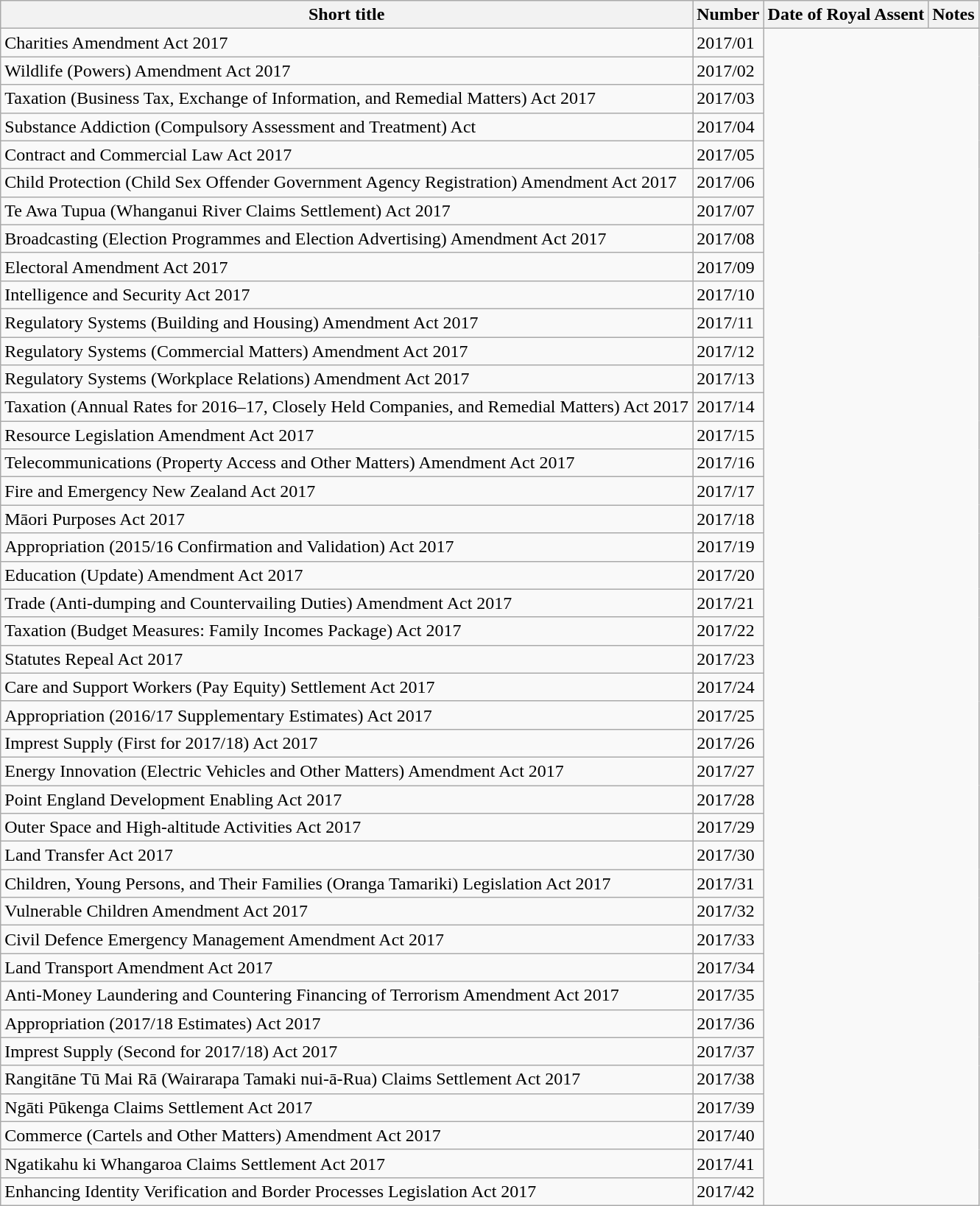<table class="wikitable sortable">
<tr>
<th>Short title</th>
<th>Number</th>
<th>Date of Royal Assent</th>
<th>Notes</th>
</tr>
<tr>
<td>Charities Amendment Act 2017</td>
<td>2017/01</td>
</tr>
<tr>
<td>Wildlife (Powers) Amendment Act 2017</td>
<td>2017/02</td>
</tr>
<tr>
<td>Taxation (Business Tax, Exchange of Information, and Remedial Matters) Act 2017</td>
<td>2017/03</td>
</tr>
<tr>
<td>Substance Addiction (Compulsory Assessment and Treatment) Act</td>
<td>2017/04</td>
</tr>
<tr>
<td>Contract and Commercial Law Act 2017</td>
<td>2017/05</td>
</tr>
<tr>
<td>Child Protection (Child Sex Offender Government Agency Registration) Amendment Act 2017</td>
<td>2017/06</td>
</tr>
<tr>
<td>Te Awa Tupua (Whanganui River Claims Settlement) Act 2017</td>
<td>2017/07</td>
</tr>
<tr>
<td>Broadcasting (Election Programmes and Election Advertising) Amendment Act 2017</td>
<td>2017/08</td>
</tr>
<tr>
<td>Electoral Amendment Act 2017</td>
<td>2017/09</td>
</tr>
<tr>
<td>Intelligence and Security Act 2017</td>
<td>2017/10</td>
</tr>
<tr>
<td>Regulatory Systems (Building and Housing) Amendment Act 2017</td>
<td>2017/11</td>
</tr>
<tr>
<td>Regulatory Systems (Commercial Matters) Amendment Act 2017</td>
<td>2017/12</td>
</tr>
<tr>
<td>Regulatory Systems (Workplace Relations) Amendment Act 2017</td>
<td>2017/13</td>
</tr>
<tr>
<td>Taxation (Annual Rates for 2016–17, Closely Held Companies, and Remedial Matters) Act 2017</td>
<td>2017/14</td>
</tr>
<tr>
<td>Resource Legislation Amendment Act 2017</td>
<td>2017/15</td>
</tr>
<tr>
<td>Telecommunications (Property Access and Other Matters) Amendment Act 2017</td>
<td>2017/16</td>
</tr>
<tr>
<td>Fire and Emergency New Zealand Act 2017</td>
<td>2017/17</td>
</tr>
<tr>
<td>Māori Purposes Act 2017</td>
<td>2017/18</td>
</tr>
<tr>
<td>Appropriation (2015/16 Confirmation and Validation) Act 2017</td>
<td>2017/19</td>
</tr>
<tr>
<td>Education (Update) Amendment Act 2017</td>
<td>2017/20</td>
</tr>
<tr>
<td>Trade (Anti-dumping and Countervailing Duties) Amendment Act 2017</td>
<td>2017/21</td>
</tr>
<tr>
<td>Taxation (Budget Measures: Family Incomes Package) Act 2017</td>
<td>2017/22</td>
</tr>
<tr>
<td>Statutes Repeal Act 2017</td>
<td>2017/23</td>
</tr>
<tr>
<td>Care and Support Workers (Pay Equity) Settlement Act 2017</td>
<td>2017/24</td>
</tr>
<tr>
<td>Appropriation (2016/17 Supplementary Estimates) Act 2017</td>
<td>2017/25</td>
</tr>
<tr>
<td>Imprest Supply (First for 2017/18) Act 2017</td>
<td>2017/26</td>
</tr>
<tr>
<td>Energy Innovation (Electric Vehicles and Other Matters) Amendment Act 2017</td>
<td>2017/27</td>
</tr>
<tr>
<td>Point England Development Enabling Act 2017</td>
<td>2017/28</td>
</tr>
<tr>
<td>Outer Space and High-altitude Activities Act 2017</td>
<td>2017/29</td>
</tr>
<tr>
<td>Land Transfer Act 2017</td>
<td>2017/30</td>
</tr>
<tr>
<td>Children, Young Persons, and Their Families (Oranga Tamariki) Legislation Act 2017</td>
<td>2017/31</td>
</tr>
<tr>
<td>Vulnerable Children Amendment Act 2017</td>
<td>2017/32</td>
</tr>
<tr>
<td>Civil Defence Emergency Management Amendment Act 2017</td>
<td>2017/33</td>
</tr>
<tr>
<td>Land Transport Amendment Act 2017</td>
<td>2017/34</td>
</tr>
<tr>
<td>Anti-Money Laundering and Countering Financing of Terrorism Amendment Act 2017</td>
<td>2017/35</td>
</tr>
<tr>
<td>Appropriation (2017/18 Estimates) Act 2017</td>
<td>2017/36</td>
</tr>
<tr>
<td>Imprest Supply (Second for 2017/18) Act 2017</td>
<td>2017/37</td>
</tr>
<tr>
<td>Rangitāne Tū Mai Rā (Wairarapa Tamaki nui-ā-Rua) Claims Settlement Act 2017</td>
<td>2017/38</td>
</tr>
<tr>
<td>Ngāti Pūkenga Claims Settlement Act 2017</td>
<td>2017/39</td>
</tr>
<tr>
<td>Commerce (Cartels and Other Matters) Amendment Act 2017</td>
<td>2017/40</td>
</tr>
<tr>
<td>Ngatikahu ki Whangaroa Claims Settlement Act 2017</td>
<td>2017/41</td>
</tr>
<tr>
<td>Enhancing Identity Verification and Border Processes Legislation Act 2017</td>
<td>2017/42</td>
</tr>
</table>
